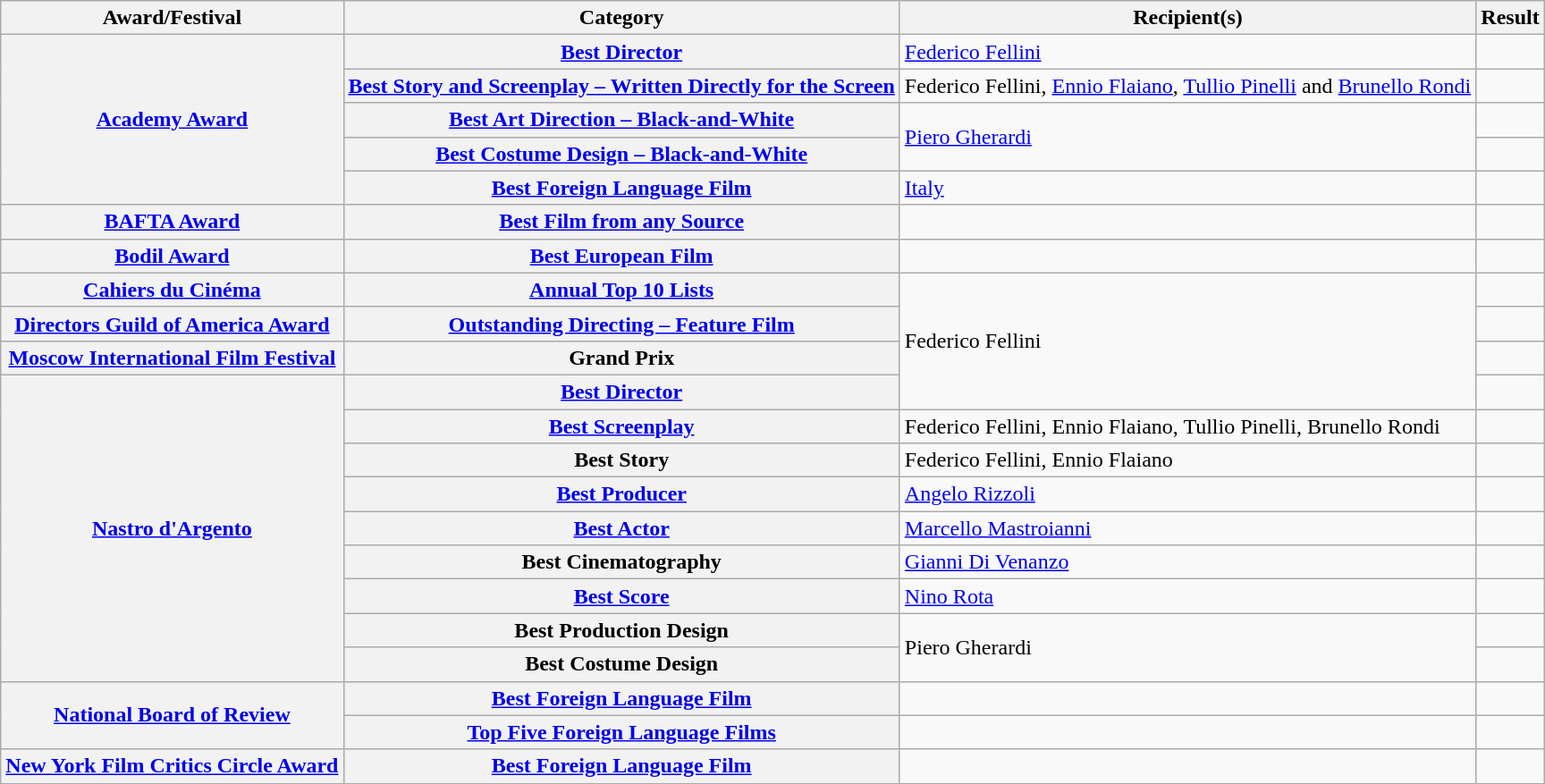<table class="wikitable plainrowheaders" style="margin:auto; margin:auto;">
<tr>
<th>Award/Festival</th>
<th scope="col">Category</th>
<th scope="col">Recipient(s)</th>
<th scope="col">Result</th>
</tr>
<tr>
<th rowspan="5" scope="row"><a href='#'>Academy Award</a></th>
<th scope="row"><a href='#'>Best Director</a></th>
<td><a href='#'>Federico Fellini</a></td>
<td></td>
</tr>
<tr>
<th scope="row"><a href='#'>Best Story and Screenplay – Written Directly for the Screen</a></th>
<td>Federico Fellini, <a href='#'>Ennio Flaiano</a>, <a href='#'>Tullio Pinelli</a> and <a href='#'>Brunello Rondi</a></td>
<td></td>
</tr>
<tr>
<th scope="row"><a href='#'>Best Art Direction – Black-and-White</a></th>
<td rowspan="2"><a href='#'>Piero Gherardi</a></td>
<td></td>
</tr>
<tr>
<th scope="row"><a href='#'>Best Costume Design – Black-and-White</a></th>
<td></td>
</tr>
<tr>
<th scope="row"><a href='#'>Best Foreign Language Film</a></th>
<td><a href='#'>Italy</a></td>
<td></td>
</tr>
<tr>
<th scope="row"><a href='#'>BAFTA Award</a></th>
<th scope="row"><a href='#'>Best Film from any Source</a></th>
<td></td>
<td></td>
</tr>
<tr>
<th scope="row"><a href='#'>Bodil Award</a></th>
<th scope="row"><a href='#'>Best European Film</a></th>
<td></td>
<td></td>
</tr>
<tr>
<th scope="row"><a href='#'>Cahiers du Cinéma</a></th>
<th scope="row"><a href='#'>Annual Top 10 Lists</a></th>
<td rowspan="4">Federico Fellini</td>
<td></td>
</tr>
<tr>
<th scope="row"><a href='#'>Directors Guild of America Award</a></th>
<th scope="row"><a href='#'>Outstanding Directing – Feature Film</a></th>
<td></td>
</tr>
<tr>
<th scope="row"><a href='#'>Moscow International Film Festival</a></th>
<th scope="row">Grand Prix</th>
<td></td>
</tr>
<tr>
<th scope="row" rowspan="9"><a href='#'>Nastro d'Argento</a></th>
<th scope="row"><a href='#'>Best Director</a></th>
<td></td>
</tr>
<tr>
<th scope="row"><a href='#'>Best Screenplay</a></th>
<td>Federico Fellini, Ennio Flaiano, Tullio Pinelli, Brunello Rondi</td>
<td></td>
</tr>
<tr>
<th scope="row">Best Story</th>
<td>Federico Fellini, Ennio Flaiano</td>
<td></td>
</tr>
<tr>
<th scope="row"><a href='#'>Best Producer</a></th>
<td><a href='#'>Angelo Rizzoli</a></td>
<td></td>
</tr>
<tr>
<th scope="row"><a href='#'>Best Actor</a></th>
<td><a href='#'>Marcello Mastroianni</a></td>
<td></td>
</tr>
<tr>
<th scope="row">Best Cinematography</th>
<td><a href='#'>Gianni Di Venanzo</a></td>
<td></td>
</tr>
<tr>
<th scope="row"><a href='#'>Best Score</a></th>
<td><a href='#'>Nino Rota</a></td>
<td></td>
</tr>
<tr>
<th scope="row">Best Production Design</th>
<td rowspan="2">Piero Gherardi</td>
<td></td>
</tr>
<tr>
<th scope="row">Best Costume Design</th>
<td></td>
</tr>
<tr>
<th scope="row" rowspan="2"><a href='#'>National Board of Review</a></th>
<th scope="row"><a href='#'>Best Foreign Language Film</a></th>
<td></td>
<td></td>
</tr>
<tr>
<th scope="row"><a href='#'>Top Five Foreign Language Films</a></th>
<td></td>
<td></td>
</tr>
<tr>
<th scope="row"><a href='#'>New York Film Critics Circle Award</a></th>
<th scope="row"><a href='#'>Best Foreign Language Film</a></th>
<td></td>
<td></td>
</tr>
</table>
